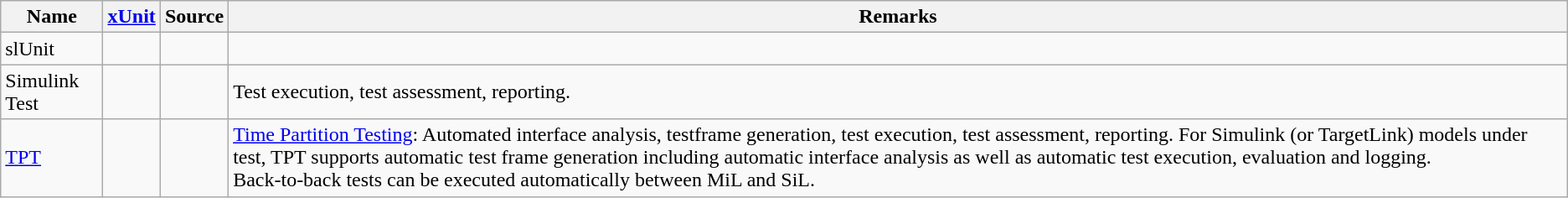<table class="wikitable sortable">
<tr>
<th>Name</th>
<th><a href='#'>xUnit</a></th>
<th>Source</th>
<th>Remarks</th>
</tr>
<tr>
<td>slUnit</td>
<td></td>
<td></td>
<td></td>
</tr>
<tr>
<td>Simulink Test</td>
<td></td>
<td></td>
<td>Test execution, test assessment, reporting.</td>
</tr>
<tr>
<td><a href='#'>TPT</a></td>
<td></td>
<td></td>
<td><a href='#'>Time Partition Testing</a>: Automated interface analysis, testframe generation, test execution, test assessment, reporting. For Simulink (or TargetLink) models under test, TPT supports automatic test frame generation including automatic interface analysis as well as automatic test execution, evaluation and logging.<br>Back-to-back tests can be executed automatically between MiL and SiL.</td>
</tr>
</table>
